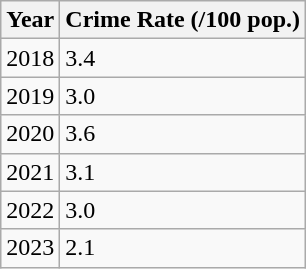<table class="wikitable">
<tr>
<th>Year</th>
<th>Crime Rate (/100 pop.)</th>
</tr>
<tr>
<td>2018</td>
<td>3.4</td>
</tr>
<tr>
<td>2019</td>
<td>3.0</td>
</tr>
<tr>
<td>2020</td>
<td>3.6</td>
</tr>
<tr>
<td>2021</td>
<td>3.1</td>
</tr>
<tr>
<td>2022</td>
<td>3.0</td>
</tr>
<tr>
<td>2023</td>
<td>2.1</td>
</tr>
</table>
